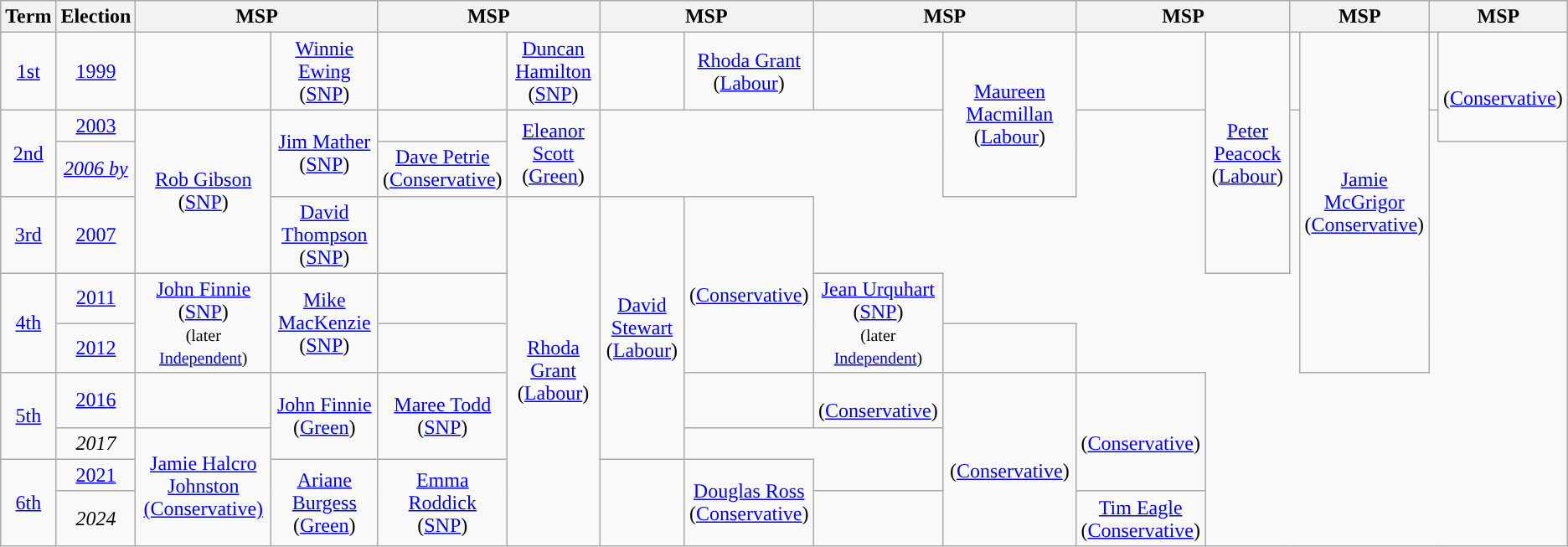<table class="wikitable" style="text-align:center">
<tr>
<th>Term</th>
<th>Election</th>
<th colspan="2">MSP</th>
<th colspan="2">MSP</th>
<th colspan="2">MSP</th>
<th colspan="2">MSP</th>
<th colspan="2">MSP</th>
<th colspan="2">MSP</th>
<th colspan="2">MSP</th>
</tr>
<tr>
<td><a href='#'>1st</a></td>
<td><a href='#'>1999</a></td>
<td></td>
<td><a href='#'>Winnie Ewing</a> <br>(<a href='#'>SNP</a>)</td>
<td></td>
<td><a href='#'>Duncan Hamilton</a><br>(<a href='#'>SNP</a>)</td>
<td></td>
<td><a href='#'>Rhoda Grant</a><br>(<a href='#'>Labour</a>)</td>
<td></td>
<td rowspan="3"><a href='#'>Maureen Macmillan</a><br>(<a href='#'>Labour</a>)</td>
<td></td>
<td rowspan="4"><a href='#'>Peter Peacock</a><br>(<a href='#'>Labour</a>)</td>
<td></td>
<td rowspan="6"><a href='#'>Jamie McGrigor</a><br>(<a href='#'>Conservative</a>)</td>
<td></td>
<td rowspan="2"><br>(<a href='#'>Conservative</a>)</td>
</tr>
<tr>
<td rowspan="2"><a href='#'>2nd</a></td>
<td><a href='#'>2003</a></td>
<td rowspan="3"><a href='#'>Rob Gibson</a><br>(<a href='#'>SNP</a>)</td>
<td rowspan="2"><a href='#'>Jim Mather</a><br>(<a href='#'>SNP</a>)</td>
<td></td>
<td rowspan="2"><a href='#'>Eleanor Scott</a><br>(<a href='#'>Green</a>)</td>
</tr>
<tr>
<td><em><a href='#'>2006 by</a></em></td>
<td><a href='#'>Dave Petrie</a><br>(<a href='#'>Conservative</a>)</td>
</tr>
<tr>
<td><a href='#'>3rd</a></td>
<td><a href='#'>2007</a></td>
<td><a href='#'>David Thompson</a><br>(<a href='#'>SNP</a>)</td>
<td></td>
<td rowspan="7"><a href='#'>Rhoda Grant</a><br>(<a href='#'>Labour</a>)</td>
<td rowspan="5"><a href='#'>David Stewart</a><br>(<a href='#'>Labour</a>)</td>
<td rowspan="3"><br>(<a href='#'>Conservative</a>)</td>
</tr>
<tr>
<td rowspan="2"><a href='#'>4th</a></td>
<td><a href='#'>2011</a></td>
<td rowspan="2"><a href='#'>John Finnie</a><br>(<a href='#'>SNP</a>)<br><small>(later <a href='#'>Independent</a>)</small></td>
<td rowspan="2"><a href='#'>Mike MacKenzie</a><br>(<a href='#'>SNP</a>)</td>
<td></td>
<td rowspan="2"><a href='#'>Jean Urquhart</a><br>(<a href='#'>SNP</a>)<br><small>(later <a href='#'>Independent</a>)</small></td>
</tr>
<tr>
<td><a href='#'>2012</a></td>
<td></td>
<td></td>
</tr>
<tr>
<td rowspan="2"><a href='#'>5th</a></td>
<td><a href='#'>2016</a></td>
<td></td>
<td rowspan="2"><a href='#'>John Finnie</a><br>(<a href='#'>Green</a>)</td>
<td rowspan="2"><a href='#'>Maree Todd</a><br>(<a href='#'>SNP</a>)</td>
<td></td>
<td><br>(<a href='#'>Conservative</a>)</td>
<td rowspan="4"><br>(<a href='#'>Conservative</a>)</td>
<td rowspan="3"><br>(<a href='#'>Conservative</a>)</td>
</tr>
<tr>
<td><em>2017</em></td>
<td rowspan="3"><a href='#'>Jamie Halcro Johnston</a><br><a href='#'>(Conservative)</a></td>
</tr>
<tr>
<td rowspan="2"><a href='#'>6th</a></td>
<td><a href='#'>2021</a></td>
<td rowspan="2"><a href='#'>Ariane Burgess</a><br>(<a href='#'>Green</a>)</td>
<td rowspan="2"><a href='#'>Emma Roddick</a><br>(<a href='#'>SNP</a>)</td>
<td rowspan="2"></td>
<td rowspan="2"><a href='#'>Douglas Ross</a><br>(<a href='#'>Conservative</a>)</td>
</tr>
<tr>
<td><em>2024</em></td>
<td></td>
<td><a href='#'>Tim Eagle</a><br>(<a href='#'>Conservative</a>)</td>
</tr>
</table>
